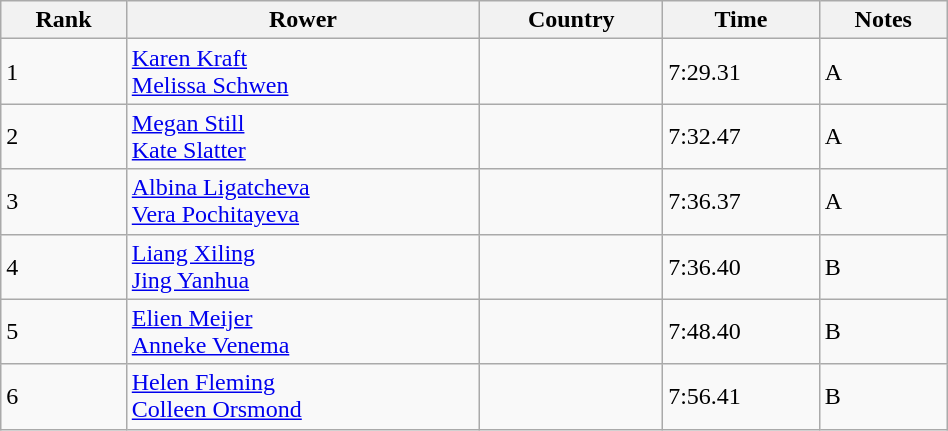<table class="wikitable sortable" width=50%>
<tr>
<th>Rank</th>
<th>Rower</th>
<th>Country</th>
<th>Time</th>
<th>Notes</th>
</tr>
<tr>
<td>1</td>
<td><a href='#'>Karen Kraft</a><br><a href='#'>Melissa Schwen</a></td>
<td></td>
<td>7:29.31</td>
<td>A</td>
</tr>
<tr>
<td>2</td>
<td><a href='#'>Megan Still</a><br> <a href='#'>Kate Slatter</a></td>
<td></td>
<td>7:32.47</td>
<td>A</td>
</tr>
<tr>
<td>3</td>
<td><a href='#'>Albina Ligatcheva</a><br><a href='#'>Vera Pochitayeva</a></td>
<td></td>
<td>7:36.37</td>
<td>A</td>
</tr>
<tr>
<td>4</td>
<td><a href='#'>Liang Xiling</a><br><a href='#'>Jing Yanhua</a></td>
<td></td>
<td>7:36.40</td>
<td>B</td>
</tr>
<tr>
<td>5</td>
<td><a href='#'>Elien Meijer</a><br><a href='#'>Anneke Venema</a></td>
<td></td>
<td>7:48.40</td>
<td>B</td>
</tr>
<tr>
<td>6</td>
<td><a href='#'>Helen Fleming</a><br><a href='#'>Colleen Orsmond</a></td>
<td></td>
<td>7:56.41</td>
<td>B</td>
</tr>
</table>
